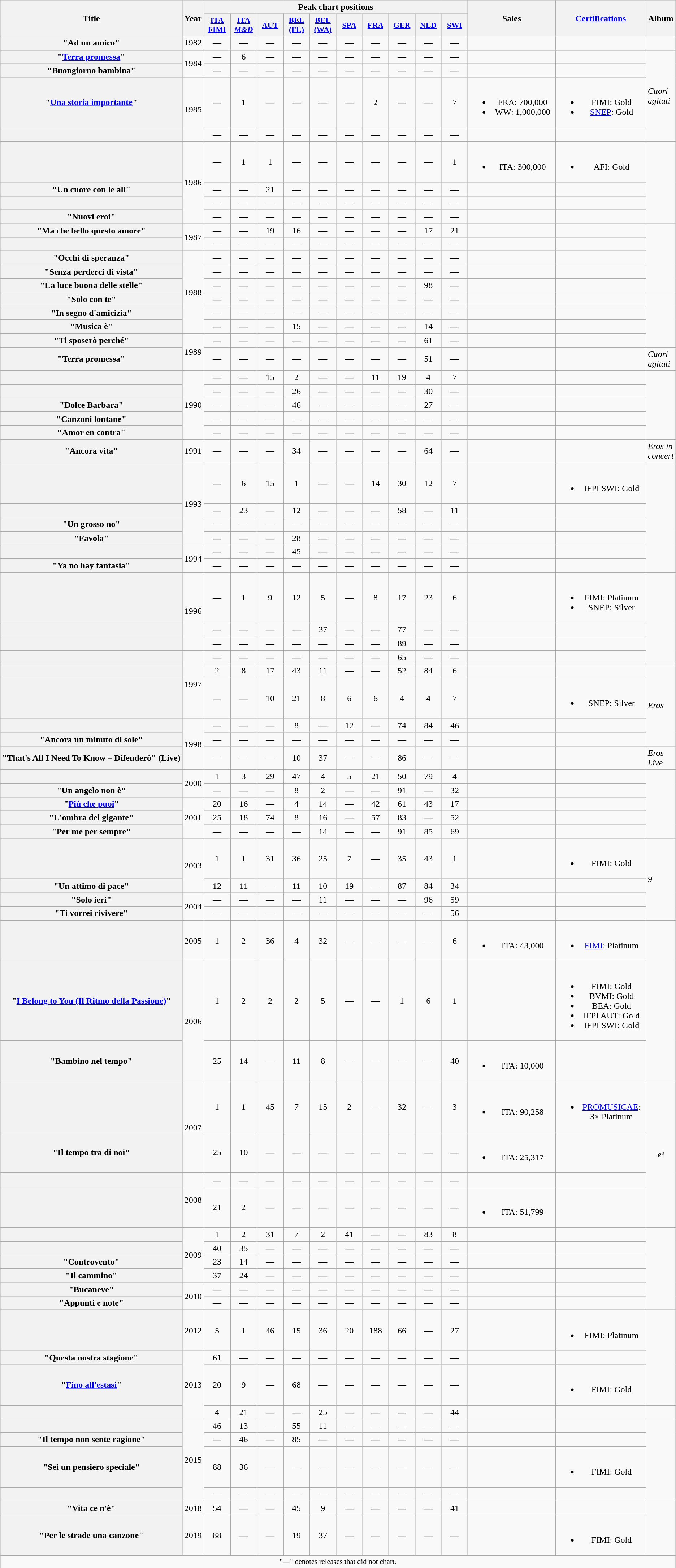<table class="wikitable plainrowheaders" style="text-align:center;">
<tr>
<th scope="col" rowspan="2" style="width:22em;">Title</th>
<th scope="col" rowspan="2">Year</th>
<th scope="col" colspan="10">Peak chart positions</th>
<th scope="col" rowspan="2" style="width:10em;">Sales</th>
<th scope="col" rowspan="2" style="width:10em;"><a href='#'>Certifications</a></th>
<th scope="col" rowspan="2">Album</th>
</tr>
<tr>
<th style="width:3em;font-size:90%"><a href='#'>ITA<br>FIMI</a><br></th>
<th style="width:3em;font-size:90%"><a href='#'>ITA<br><em>M&D</em></a><br></th>
<th style="width:3em;font-size:90%"><a href='#'>AUT</a><br></th>
<th style="width:3em;font-size:90%"><a href='#'>BEL<br>(FL)</a><br></th>
<th style="width:3em;font-size:90%"><a href='#'>BEL<br>(WA)</a><br></th>
<th style="width:3em;font-size:90%"><a href='#'>SPA</a><br></th>
<th style="width:3em;font-size:90%"><a href='#'>FRA</a><br></th>
<th style="width:3em;font-size:90%"><a href='#'>GER</a><br></th>
<th style="width:3em;font-size:90%"><a href='#'>NLD</a><br></th>
<th style="width:3em;font-size:90%"><a href='#'>SWI</a><br></th>
</tr>
<tr>
<th scope="row">"Ad un amico"</th>
<td>1982</td>
<td>—</td>
<td>—</td>
<td>—</td>
<td>—</td>
<td>—</td>
<td>—</td>
<td>—</td>
<td>—</td>
<td>—</td>
<td>—</td>
<td></td>
<td></td>
<td></td>
</tr>
<tr>
<th scope="row">"<a href='#'>Terra promessa</a>"</th>
<td rowspan="2">1984</td>
<td>—</td>
<td>6</td>
<td>—</td>
<td>—</td>
<td>—</td>
<td>—</td>
<td>—</td>
<td>—</td>
<td>—</td>
<td>—</td>
<td></td>
<td></td>
<td style="text-align:left;" rowspan="4"><em>Cuori agitati</em></td>
</tr>
<tr>
<th scope="row">"Buongiorno bambina"</th>
<td>—</td>
<td>—</td>
<td>—</td>
<td>—</td>
<td>—</td>
<td>—</td>
<td>—</td>
<td>—</td>
<td>—</td>
<td>—</td>
<td></td>
<td></td>
</tr>
<tr>
<th scope="row">"<a href='#'>Una storia importante</a>"</th>
<td rowspan="2">1985</td>
<td>—</td>
<td>1</td>
<td>—</td>
<td>—</td>
<td>—</td>
<td>—</td>
<td>2</td>
<td>—</td>
<td>—</td>
<td>7</td>
<td><br><ul><li>FRA: 700,000</li><li>WW: 1,000,000</li></ul></td>
<td><br><ul><li>FIMI: Gold</li><li><a href='#'>SNEP</a>: Gold</li></ul></td>
</tr>
<tr>
<th scope="row"></th>
<td>—</td>
<td>—</td>
<td>—</td>
<td>—</td>
<td>—</td>
<td>—</td>
<td>—</td>
<td>—</td>
<td>—</td>
<td>—</td>
<td></td>
</tr>
<tr>
<th scope="row"></th>
<td rowspan="4">1986</td>
<td>—</td>
<td>1</td>
<td>1</td>
<td>—</td>
<td>—</td>
<td>—</td>
<td>—</td>
<td>—</td>
<td>—</td>
<td>1</td>
<td><br><ul><li>ITA: 300,000</li></ul></td>
<td><br><ul><li>AFI: Gold</li></ul></td>
<td rowspan="4"></td>
</tr>
<tr>
<th scope="row">"Un cuore con le ali"</th>
<td>—</td>
<td>—</td>
<td>21</td>
<td>—</td>
<td>—</td>
<td>—</td>
<td>—</td>
<td>—</td>
<td>—</td>
<td>—</td>
<td></td>
<td></td>
</tr>
<tr>
<th scope="row"></th>
<td>—</td>
<td>—</td>
<td>—</td>
<td>—</td>
<td>—</td>
<td>—</td>
<td>—</td>
<td>—</td>
<td>—</td>
<td>—</td>
<td></td>
</tr>
<tr>
<th scope="row">"Nuovi eroi"</th>
<td>—</td>
<td>—</td>
<td>—</td>
<td>—</td>
<td>—</td>
<td>—</td>
<td>—</td>
<td>—</td>
<td>—</td>
<td>—</td>
<td></td>
<td></td>
</tr>
<tr>
<th scope="row">"Ma che bello questo amore"</th>
<td rowspan="2">1987</td>
<td>—</td>
<td>—</td>
<td>19</td>
<td>16</td>
<td>—</td>
<td>—</td>
<td>—</td>
<td>—</td>
<td>17</td>
<td>21</td>
<td></td>
<td></td>
<td rowspan="5"></td>
</tr>
<tr>
<th scope="row"></th>
<td>—</td>
<td>—</td>
<td>—</td>
<td>—</td>
<td>—</td>
<td>—</td>
<td>—</td>
<td>—</td>
<td>—</td>
<td>—</td>
<td></td>
</tr>
<tr>
<th scope="row">"Occhi di speranza"</th>
<td rowspan="6">1988</td>
<td>—</td>
<td>—</td>
<td>—</td>
<td>—</td>
<td>—</td>
<td>—</td>
<td>—</td>
<td>—</td>
<td>—</td>
<td>—</td>
<td></td>
<td></td>
</tr>
<tr>
<th scope="row">"Senza perderci di vista"</th>
<td>—</td>
<td>—</td>
<td>—</td>
<td>—</td>
<td>—</td>
<td>—</td>
<td>—</td>
<td>—</td>
<td>—</td>
<td>—</td>
<td></td>
<td></td>
</tr>
<tr>
<th scope="row">"La luce buona delle stelle" </th>
<td>—</td>
<td>—</td>
<td>—</td>
<td>—</td>
<td>—</td>
<td>—</td>
<td>—</td>
<td>—</td>
<td>98</td>
<td>—</td>
<td></td>
</tr>
<tr>
<th scope="row">"Solo con te"</th>
<td>—</td>
<td>—</td>
<td>—</td>
<td>—</td>
<td>—</td>
<td>—</td>
<td>—</td>
<td>—</td>
<td>—</td>
<td>—</td>
<td></td>
<td></td>
<td rowspan="4"></td>
</tr>
<tr>
<th scope="row">"In segno d'amicizia"</th>
<td>—</td>
<td>—</td>
<td>—</td>
<td>—</td>
<td>—</td>
<td>—</td>
<td>—</td>
<td>—</td>
<td>—</td>
<td>—</td>
<td></td>
<td></td>
</tr>
<tr>
<th scope="row">"Musica è"</th>
<td>—</td>
<td>—</td>
<td>—</td>
<td>15</td>
<td>—</td>
<td>—</td>
<td>—</td>
<td>—</td>
<td>14</td>
<td>—</td>
<td></td>
<td></td>
</tr>
<tr>
<th scope="row">"Ti sposerò perché"</th>
<td rowspan="2">1989</td>
<td>—</td>
<td>—</td>
<td>—</td>
<td>—</td>
<td>—</td>
<td>—</td>
<td>—</td>
<td>—</td>
<td>61</td>
<td>—</td>
<td></td>
<td></td>
</tr>
<tr>
<th scope="row">"Terra promessa" </th>
<td>—</td>
<td>—</td>
<td>—</td>
<td>—</td>
<td>—</td>
<td>—</td>
<td>—</td>
<td>—</td>
<td>51</td>
<td>—</td>
<td></td>
<td></td>
<td style="text-align:left;"><em>Cuori agitati</em></td>
</tr>
<tr>
<th scope="row"></th>
<td rowspan="5">1990</td>
<td>—</td>
<td>—</td>
<td>15</td>
<td>2</td>
<td>—</td>
<td>—</td>
<td>11</td>
<td>19</td>
<td>4</td>
<td>7</td>
<td></td>
<td></td>
<td rowspan="5"></td>
</tr>
<tr>
<th scope="row"></th>
<td>—</td>
<td>—</td>
<td>—</td>
<td>26</td>
<td>—</td>
<td>—</td>
<td>—</td>
<td>—</td>
<td>30</td>
<td>—</td>
<td></td>
<td></td>
</tr>
<tr>
<th scope="row">"Dolce Barbara"</th>
<td>—</td>
<td>—</td>
<td>—</td>
<td>46</td>
<td>—</td>
<td>—</td>
<td>—</td>
<td>—</td>
<td>27</td>
<td>—</td>
<td></td>
<td></td>
</tr>
<tr>
<th scope="row">"Canzoni lontane"</th>
<td>—</td>
<td>—</td>
<td>—</td>
<td>—</td>
<td>—</td>
<td>—</td>
<td>—</td>
<td>—</td>
<td>—</td>
<td>—</td>
<td></td>
<td></td>
</tr>
<tr>
<th scope="row">"Amor en contra"</th>
<td>—</td>
<td>—</td>
<td>—</td>
<td>—</td>
<td>—</td>
<td>—</td>
<td>—</td>
<td>—</td>
<td>—</td>
<td>—</td>
<td></td>
<td></td>
</tr>
<tr>
<th scope="row">"Ancora vita"</th>
<td>1991</td>
<td>—</td>
<td>—</td>
<td>—</td>
<td>34</td>
<td>—</td>
<td>—</td>
<td>—</td>
<td>—</td>
<td>64</td>
<td>—</td>
<td></td>
<td></td>
<td style="text-align:left;"><em>Eros in concert</em></td>
</tr>
<tr>
<th scope="row"></th>
<td rowspan="4">1993</td>
<td>—</td>
<td>6</td>
<td>15</td>
<td>1</td>
<td>—</td>
<td>—</td>
<td>14</td>
<td>30</td>
<td>12</td>
<td>7</td>
<td></td>
<td><br><ul><li>IFPI SWI: Gold</li></ul></td>
<td rowspan="6"></td>
</tr>
<tr>
<th scope="row"></th>
<td>—</td>
<td>23</td>
<td>—</td>
<td>12</td>
<td>—</td>
<td>—</td>
<td>—</td>
<td>58</td>
<td>—</td>
<td>11</td>
<td></td>
<td></td>
</tr>
<tr>
<th scope="row">"Un grosso no"</th>
<td>—</td>
<td>—</td>
<td>—</td>
<td>—</td>
<td>—</td>
<td>—</td>
<td>—</td>
<td>—</td>
<td>—</td>
<td>—</td>
<td></td>
<td></td>
</tr>
<tr>
<th scope="row">"Favola"</th>
<td>—</td>
<td>—</td>
<td>—</td>
<td>28</td>
<td>—</td>
<td>—</td>
<td>—</td>
<td>—</td>
<td>—</td>
<td>—</td>
<td></td>
<td></td>
</tr>
<tr>
<th scope="row"></th>
<td rowspan="2">1994</td>
<td>—</td>
<td>—</td>
<td>—</td>
<td>45</td>
<td>—</td>
<td>—</td>
<td>—</td>
<td>—</td>
<td>—</td>
<td>—</td>
<td></td>
<td></td>
</tr>
<tr>
<th scope="row">"Ya no hay fantasia"</th>
<td>—</td>
<td>—</td>
<td>—</td>
<td>—</td>
<td>—</td>
<td>—</td>
<td>—</td>
<td>—</td>
<td>—</td>
<td>—</td>
<td></td>
<td></td>
</tr>
<tr>
<th scope="row"></th>
<td rowspan="3">1996</td>
<td>—</td>
<td>1</td>
<td>9</td>
<td>12</td>
<td>5</td>
<td>—</td>
<td>8</td>
<td>17</td>
<td>23</td>
<td>6</td>
<td></td>
<td><br><ul><li>FIMI: Platinum</li><li>SNEP: Silver</li></ul></td>
<td rowspan="4"></td>
</tr>
<tr>
<th scope="row"></th>
<td>—</td>
<td>—</td>
<td>—</td>
<td>—</td>
<td>37</td>
<td>—</td>
<td>—</td>
<td>77</td>
<td>—</td>
<td>—</td>
<td></td>
<td></td>
</tr>
<tr>
<th scope="row"></th>
<td>—</td>
<td>—</td>
<td>—</td>
<td>—</td>
<td>—</td>
<td>—</td>
<td>—</td>
<td>89</td>
<td>—</td>
<td>—</td>
<td></td>
<td></td>
</tr>
<tr>
<th scope="row"></th>
<td rowspan="3">1997</td>
<td>—</td>
<td>—</td>
<td>—</td>
<td>—</td>
<td>—</td>
<td>—</td>
<td>—</td>
<td>65</td>
<td>—</td>
<td>—</td>
<td></td>
<td></td>
</tr>
<tr>
<th scope="row"></th>
<td>2</td>
<td>8</td>
<td>17</td>
<td>43</td>
<td>11</td>
<td>—</td>
<td>—</td>
<td>52</td>
<td>84</td>
<td>6</td>
<td></td>
<td></td>
<td rowspan="4" style="text-align:left;"><em>Eros</em></td>
</tr>
<tr>
<th scope="row"></th>
<td>—</td>
<td>—</td>
<td>10</td>
<td>21</td>
<td>8</td>
<td>6</td>
<td>6</td>
<td>4</td>
<td>4</td>
<td>7</td>
<td></td>
<td><br><ul><li>SNEP: Silver</li></ul></td>
</tr>
<tr>
<th scope="row"></th>
<td rowspan="3">1998</td>
<td>—</td>
<td>—</td>
<td>—</td>
<td>8</td>
<td>—</td>
<td>12</td>
<td>—</td>
<td>74</td>
<td>84</td>
<td>46</td>
<td></td>
<td></td>
</tr>
<tr>
<th scope="row">"Ancora un minuto di sole"</th>
<td>—</td>
<td>—</td>
<td>—</td>
<td>—</td>
<td>—</td>
<td>—</td>
<td>—</td>
<td>—</td>
<td>—</td>
<td>—</td>
<td></td>
<td></td>
</tr>
<tr>
<th scope="row">"That's All I Need To Know – Difenderò" (Live) </th>
<td>—</td>
<td>—</td>
<td>—</td>
<td>10</td>
<td>37</td>
<td>—</td>
<td>—</td>
<td>86</td>
<td>—</td>
<td>—</td>
<td></td>
<td></td>
<td style="text-align:left;"><em>Eros Live</em></td>
</tr>
<tr>
<th scope="row"></th>
<td rowspan="2">2000</td>
<td>1</td>
<td>3</td>
<td>29</td>
<td>47</td>
<td>4</td>
<td>5</td>
<td>21</td>
<td>50</td>
<td>79</td>
<td>4</td>
<td></td>
<td></td>
<td rowspan="5"></td>
</tr>
<tr>
<th scope="row">"Un angelo non è"</th>
<td>—</td>
<td>—</td>
<td>—</td>
<td>8</td>
<td>2</td>
<td>—</td>
<td>—</td>
<td>91</td>
<td>—</td>
<td>32</td>
<td></td>
<td></td>
</tr>
<tr>
<th scope="row">"<a href='#'>Più che puoi</a>" </th>
<td rowspan="3">2001</td>
<td>20</td>
<td>16</td>
<td>—</td>
<td>4</td>
<td>14</td>
<td>—</td>
<td>42</td>
<td>61</td>
<td>43</td>
<td>17</td>
<td></td>
</tr>
<tr>
<th scope="row">"L'ombra del gigante"</th>
<td>25</td>
<td>18</td>
<td>74</td>
<td>8</td>
<td>16</td>
<td>—</td>
<td>57</td>
<td>83</td>
<td>—</td>
<td>52</td>
<td></td>
<td></td>
</tr>
<tr>
<th scope="row">"Per me per sempre"</th>
<td>—</td>
<td>—</td>
<td>—</td>
<td>—</td>
<td>14</td>
<td>—</td>
<td>—</td>
<td>91</td>
<td>85</td>
<td>69</td>
<td></td>
<td></td>
</tr>
<tr>
<th scope="row"></th>
<td rowspan="2">2003</td>
<td>1</td>
<td>1</td>
<td>31</td>
<td>36</td>
<td>25</td>
<td>7</td>
<td>—</td>
<td>35</td>
<td>43</td>
<td>1</td>
<td></td>
<td><br><ul><li>FIMI: Gold</li></ul></td>
<td rowspan="4" style="text-align:left;"><em>9</em></td>
</tr>
<tr>
<th scope="row">"Un attimo di pace"</th>
<td>12</td>
<td>11</td>
<td>—</td>
<td>11</td>
<td>10</td>
<td>19</td>
<td>—</td>
<td>87</td>
<td>84</td>
<td>34</td>
<td></td>
<td></td>
</tr>
<tr>
<th scope="row">"Solo ieri"</th>
<td rowspan="2">2004</td>
<td>—</td>
<td>—</td>
<td>—</td>
<td>—</td>
<td>11</td>
<td>—</td>
<td>—</td>
<td>—</td>
<td>96</td>
<td>59</td>
<td></td>
<td></td>
</tr>
<tr>
<th scope="row">"Ti vorrei rivivere"</th>
<td>—</td>
<td>—</td>
<td>—</td>
<td>—</td>
<td>—</td>
<td>—</td>
<td>—</td>
<td>—</td>
<td>—</td>
<td>56</td>
<td></td>
<td></td>
</tr>
<tr>
<th scope="row"></th>
<td>2005</td>
<td>1</td>
<td>2</td>
<td>36</td>
<td>4</td>
<td>32</td>
<td>—</td>
<td>—</td>
<td>—</td>
<td>—</td>
<td>6</td>
<td><br><ul><li>ITA: 43,000</li></ul></td>
<td><br><ul><li><a href='#'>FIMI</a>: Platinum</li></ul></td>
<td rowspan="3"></td>
</tr>
<tr>
<th scope="row">"<a href='#'>I Belong to You (Il Ritmo della Passione)</a>"</th>
<td rowspan="2">2006</td>
<td>1</td>
<td>2</td>
<td>2</td>
<td>2</td>
<td>5</td>
<td>—</td>
<td>—</td>
<td>1</td>
<td>6</td>
<td>1</td>
<td></td>
<td><br><ul><li>FIMI: Gold</li><li>BVMI: Gold</li><li>BEA: Gold</li><li>IFPI AUT: Gold</li><li>IFPI SWI: Gold</li></ul></td>
</tr>
<tr>
<th scope="row">"Bambino nel tempo"</th>
<td>25</td>
<td>14</td>
<td>—</td>
<td>11</td>
<td>8</td>
<td>—</td>
<td>—</td>
<td>—</td>
<td>—</td>
<td>40</td>
<td><br><ul><li>ITA: 10,000</li></ul></td>
<td></td>
</tr>
<tr>
<th scope="row"> </th>
<td rowspan="2">2007</td>
<td>1</td>
<td>1</td>
<td>45</td>
<td>7</td>
<td>15</td>
<td>2</td>
<td>—</td>
<td>32</td>
<td>—</td>
<td>3</td>
<td><br><ul><li>ITA: 90,258</li></ul></td>
<td><br><ul><li><a href='#'>PROMUSICAE</a>: 3× Platinum</li></ul></td>
<td rowspan="4"><em>e²</em></td>
</tr>
<tr>
<th scope="row">"Il tempo tra di noi"</th>
<td>25</td>
<td>10</td>
<td>—</td>
<td>—</td>
<td>—</td>
<td>—</td>
<td>—</td>
<td>—</td>
<td>—</td>
<td>—</td>
<td><br><ul><li>ITA: 25,317</li></ul></td>
<td></td>
</tr>
<tr>
<th scope="row"> </th>
<td rowspan="2">2008</td>
<td>—</td>
<td>—</td>
<td>—</td>
<td>—</td>
<td>—</td>
<td>—</td>
<td>—</td>
<td>—</td>
<td>—</td>
<td>—</td>
<td></td>
<td></td>
</tr>
<tr>
<th scope="row"></th>
<td>21</td>
<td>2</td>
<td>—</td>
<td>—</td>
<td>—</td>
<td>—</td>
<td>—</td>
<td>—</td>
<td>—</td>
<td>—</td>
<td><br><ul><li>ITA: 51,799</li></ul></td>
<td></td>
</tr>
<tr>
<th scope="row"></th>
<td rowspan="4">2009</td>
<td>1</td>
<td>2</td>
<td>31</td>
<td>7</td>
<td>2</td>
<td>41</td>
<td>—</td>
<td>—</td>
<td>83</td>
<td>8</td>
<td></td>
<td></td>
<td rowspan="6"></td>
</tr>
<tr>
<th scope="row"></th>
<td>40</td>
<td>35</td>
<td>—</td>
<td>—</td>
<td>—</td>
<td>—</td>
<td>—</td>
<td>—</td>
<td>—</td>
<td>—</td>
<td></td>
</tr>
<tr>
<th scope="row">"Controvento"</th>
<td>23</td>
<td>14</td>
<td>—</td>
<td>—</td>
<td>—</td>
<td>—</td>
<td>—</td>
<td>—</td>
<td>—</td>
<td>—</td>
<td></td>
<td></td>
</tr>
<tr>
<th scope="row">"Il cammino"</th>
<td>37</td>
<td>24</td>
<td>—</td>
<td>—</td>
<td>—</td>
<td>—</td>
<td>—</td>
<td>—</td>
<td>—</td>
<td>—</td>
<td></td>
<td></td>
</tr>
<tr>
<th scope="row">"Bucaneve"</th>
<td rowspan="2">2010</td>
<td>—</td>
<td>—</td>
<td>—</td>
<td>—</td>
<td>—</td>
<td>—</td>
<td>—</td>
<td>—</td>
<td>—</td>
<td>—</td>
<td></td>
<td></td>
</tr>
<tr>
<th scope="row">"Appunti e note"</th>
<td>—</td>
<td>—</td>
<td>—</td>
<td>—</td>
<td>—</td>
<td>—</td>
<td>—</td>
<td>—</td>
<td>—</td>
<td>—</td>
<td></td>
<td></td>
</tr>
<tr>
<th scope="row"></th>
<td>2012</td>
<td>5</td>
<td>1</td>
<td>46</td>
<td>15</td>
<td>36</td>
<td>20</td>
<td>188</td>
<td>66</td>
<td>—</td>
<td>27</td>
<td></td>
<td><br><ul><li>FIMI: Platinum</li></ul></td>
<td rowspan="3"></td>
</tr>
<tr>
<th scope="row">"Questa nostra stagione"</th>
<td rowspan="3">2013</td>
<td>61</td>
<td>—</td>
<td>—</td>
<td>—</td>
<td>—</td>
<td>—</td>
<td>—</td>
<td>—</td>
<td>—</td>
<td>—</td>
<td></td>
<td></td>
</tr>
<tr>
<th scope="row">"<a href='#'>Fino all'estasi</a>" </th>
<td>20</td>
<td>9</td>
<td>—</td>
<td>68</td>
<td>—</td>
<td>—</td>
<td>—</td>
<td>—</td>
<td>—</td>
<td>—</td>
<td></td>
<td><br><ul><li>FIMI: Gold</li></ul></td>
</tr>
<tr>
<th scope="row"></th>
<td>4</td>
<td>21</td>
<td>—</td>
<td>—</td>
<td>25</td>
<td>—</td>
<td>—</td>
<td>—</td>
<td>—</td>
<td>44</td>
<td></td>
<td></td>
<td></td>
</tr>
<tr>
<th scope="row"></th>
<td rowspan="4">2015</td>
<td>46</td>
<td>13</td>
<td>—</td>
<td>55</td>
<td>11</td>
<td>—</td>
<td>—</td>
<td>—</td>
<td>—</td>
<td>—</td>
<td></td>
<td></td>
<td rowspan="4"></td>
</tr>
<tr>
<th scope="row">"Il tempo non sente ragione"</th>
<td>—</td>
<td>46</td>
<td>—</td>
<td>85</td>
<td>—</td>
<td>—</td>
<td>—</td>
<td>—</td>
<td>—</td>
<td>—</td>
<td></td>
<td></td>
</tr>
<tr>
<th scope="row">"Sei un pensiero speciale"</th>
<td>88</td>
<td>36</td>
<td>—</td>
<td>—</td>
<td>—</td>
<td>—</td>
<td>—</td>
<td>—</td>
<td>—</td>
<td>—</td>
<td></td>
<td><br><ul><li>FIMI: Gold</li></ul></td>
</tr>
<tr>
<th scope="row"></th>
<td>—</td>
<td>—</td>
<td>—</td>
<td>—</td>
<td>—</td>
<td>—</td>
<td>—</td>
<td>—</td>
<td>—</td>
<td>—</td>
<td></td>
<td></td>
</tr>
<tr>
<th scope="row">"Vita ce n'è"</th>
<td>2018</td>
<td>54</td>
<td>—</td>
<td>—</td>
<td>45</td>
<td>9</td>
<td>—</td>
<td>—</td>
<td>—</td>
<td>—</td>
<td>41</td>
<td></td>
<td></td>
<td rowspan="2"></td>
</tr>
<tr>
<th scope="row">"Per le strade una canzone" </th>
<td>2019</td>
<td>88</td>
<td>—</td>
<td>—</td>
<td>19</td>
<td>37</td>
<td>—</td>
<td>—</td>
<td>—</td>
<td>—</td>
<td>—</td>
<td></td>
<td><br><ul><li>FIMI: Gold</li></ul></td>
</tr>
<tr>
<td colspan="30" style="font-size:85%">"—" denotes releases that did not chart.</td>
</tr>
</table>
